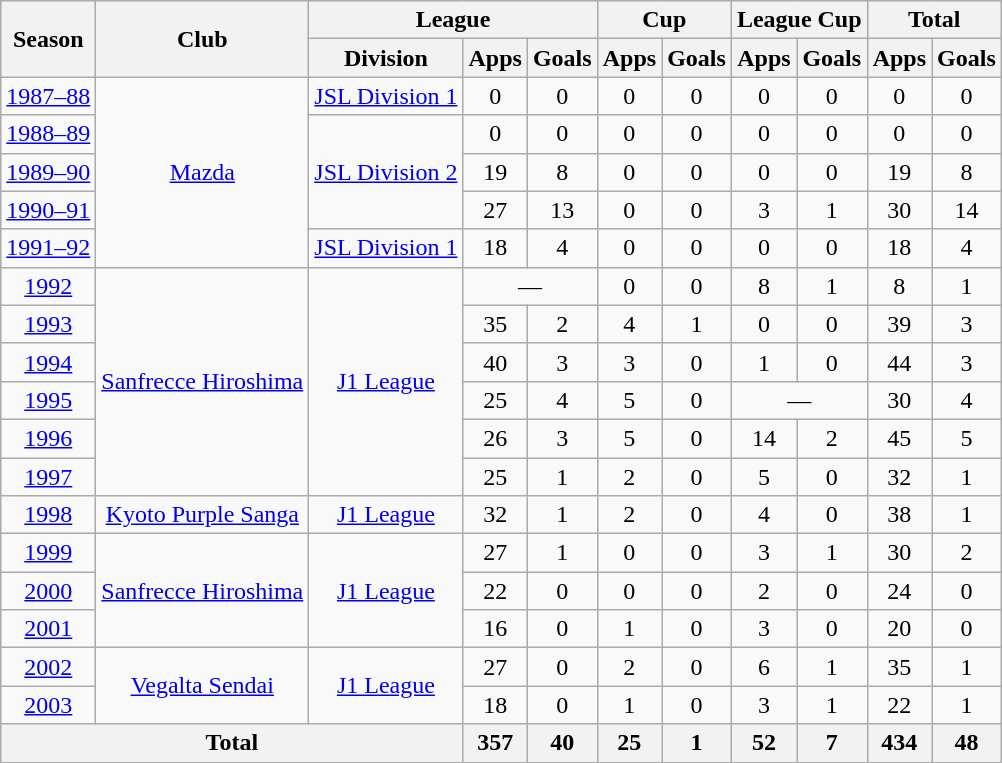<table class="wikitable" style="text-align:center">
<tr>
<th rowspan="2">Season</th>
<th rowspan="2">Club</th>
<th colspan="3">League</th>
<th colspan="2">Cup</th>
<th colspan="2">League Cup</th>
<th colspan="2">Total</th>
</tr>
<tr>
<th>Division</th>
<th>Apps</th>
<th>Goals</th>
<th>Apps</th>
<th>Goals</th>
<th>Apps</th>
<th>Goals</th>
<th>Apps</th>
<th>Goals</th>
</tr>
<tr>
<td><a href='#'>1987–88</a></td>
<td rowspan="5"><a href='#'>Mazda</a></td>
<td><a href='#'>JSL Division 1</a></td>
<td>0</td>
<td>0</td>
<td>0</td>
<td>0</td>
<td>0</td>
<td>0</td>
<td>0</td>
<td>0</td>
</tr>
<tr>
<td><a href='#'>1988–89</a></td>
<td rowspan="3"><a href='#'>JSL Division 2</a></td>
<td>0</td>
<td>0</td>
<td>0</td>
<td>0</td>
<td>0</td>
<td>0</td>
<td>0</td>
<td>0</td>
</tr>
<tr>
<td><a href='#'>1989–90</a></td>
<td>19</td>
<td>8</td>
<td>0</td>
<td>0</td>
<td>0</td>
<td>0</td>
<td>19</td>
<td>8</td>
</tr>
<tr>
<td><a href='#'>1990–91</a></td>
<td>27</td>
<td>13</td>
<td>0</td>
<td>0</td>
<td>3</td>
<td>1</td>
<td>30</td>
<td>14</td>
</tr>
<tr>
<td><a href='#'>1991–92</a></td>
<td><a href='#'>JSL Division 1</a></td>
<td>18</td>
<td>4</td>
<td>0</td>
<td>0</td>
<td>0</td>
<td>0</td>
<td>18</td>
<td>4</td>
</tr>
<tr>
<td><a href='#'>1992</a></td>
<td rowspan="6"><a href='#'>Sanfrecce Hiroshima</a></td>
<td rowspan="6"><a href='#'>J1 League</a></td>
<td colspan="2">—</td>
<td>0</td>
<td>0</td>
<td>8</td>
<td>1</td>
<td>8</td>
<td>1</td>
</tr>
<tr>
<td><a href='#'>1993</a></td>
<td>35</td>
<td>2</td>
<td>4</td>
<td>1</td>
<td>0</td>
<td>0</td>
<td>39</td>
<td>3</td>
</tr>
<tr>
<td><a href='#'>1994</a></td>
<td>40</td>
<td>3</td>
<td>3</td>
<td>0</td>
<td>1</td>
<td>0</td>
<td>44</td>
<td>3</td>
</tr>
<tr>
<td><a href='#'>1995</a></td>
<td>25</td>
<td>4</td>
<td>5</td>
<td>0</td>
<td colspan="2">—</td>
<td>30</td>
<td>4</td>
</tr>
<tr>
<td><a href='#'>1996</a></td>
<td>26</td>
<td>3</td>
<td>5</td>
<td>0</td>
<td>14</td>
<td>2</td>
<td>45</td>
<td>5</td>
</tr>
<tr>
<td><a href='#'>1997</a></td>
<td>25</td>
<td>1</td>
<td>2</td>
<td>0</td>
<td>5</td>
<td>0</td>
<td>32</td>
<td>1</td>
</tr>
<tr>
<td><a href='#'>1998</a></td>
<td><a href='#'>Kyoto Purple Sanga</a></td>
<td><a href='#'>J1 League</a></td>
<td>32</td>
<td>1</td>
<td>2</td>
<td>0</td>
<td>4</td>
<td>0</td>
<td>38</td>
<td>1</td>
</tr>
<tr>
<td><a href='#'>1999</a></td>
<td rowspan="3"><a href='#'>Sanfrecce Hiroshima</a></td>
<td rowspan="3"><a href='#'>J1 League</a></td>
<td>27</td>
<td>1</td>
<td>0</td>
<td>0</td>
<td>3</td>
<td>1</td>
<td>30</td>
<td>2</td>
</tr>
<tr>
<td><a href='#'>2000</a></td>
<td>22</td>
<td>0</td>
<td>0</td>
<td>0</td>
<td>2</td>
<td>0</td>
<td>24</td>
<td>0</td>
</tr>
<tr>
<td><a href='#'>2001</a></td>
<td>16</td>
<td>0</td>
<td>1</td>
<td>0</td>
<td>3</td>
<td>0</td>
<td>20</td>
<td>0</td>
</tr>
<tr>
<td><a href='#'>2002</a></td>
<td rowspan="2"><a href='#'>Vegalta Sendai</a></td>
<td rowspan="2"><a href='#'>J1 League</a></td>
<td>27</td>
<td>0</td>
<td>2</td>
<td>0</td>
<td>6</td>
<td>1</td>
<td>35</td>
<td>1</td>
</tr>
<tr>
<td><a href='#'>2003</a></td>
<td>18</td>
<td>0</td>
<td>1</td>
<td>0</td>
<td>3</td>
<td>1</td>
<td>22</td>
<td>1</td>
</tr>
<tr>
<th colspan=3>Total</th>
<th>357</th>
<th>40</th>
<th>25</th>
<th>1</th>
<th>52</th>
<th>7</th>
<th>434</th>
<th>48</th>
</tr>
</table>
